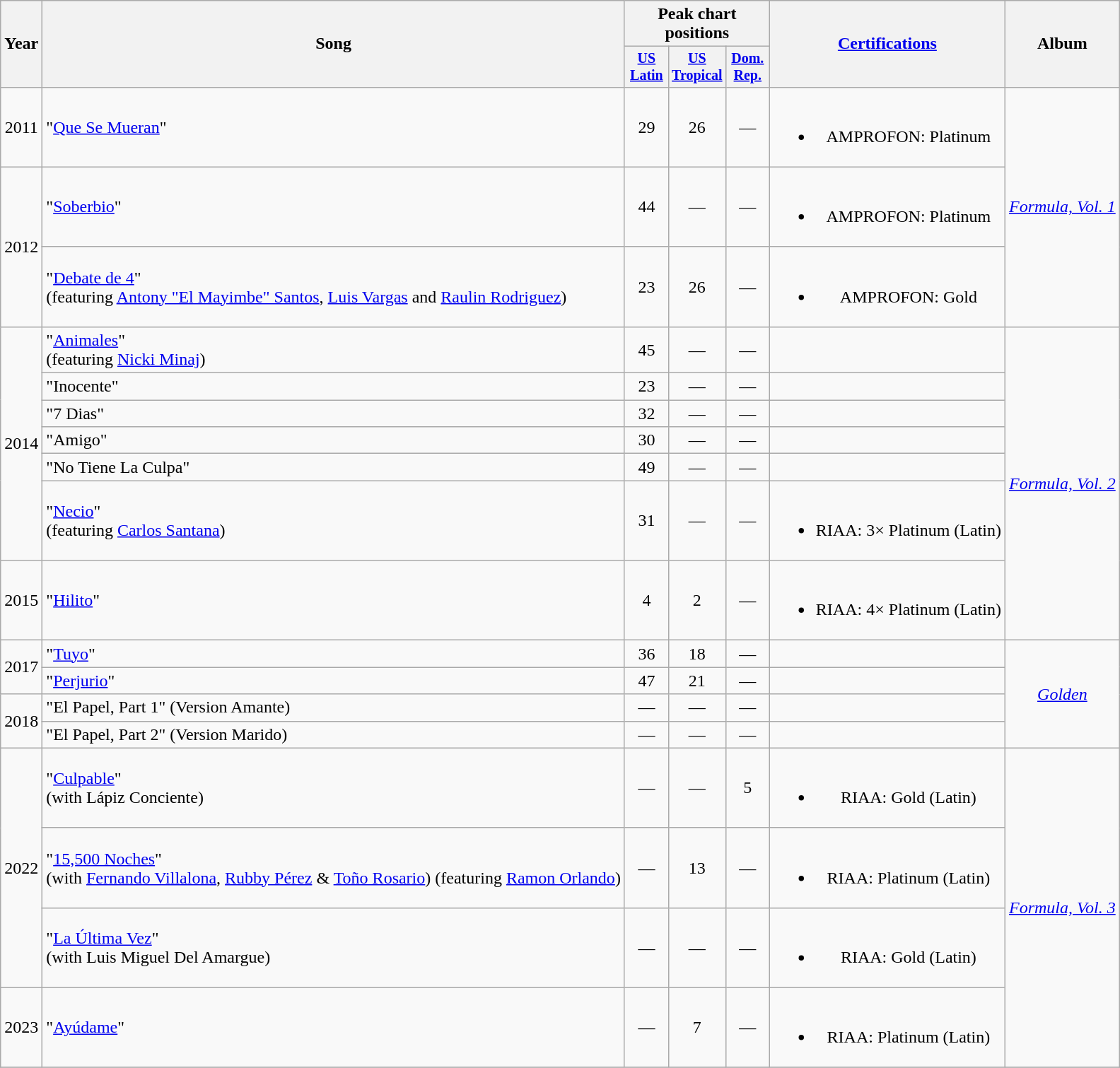<table class="wikitable" style="text-align:center;">
<tr>
<th rowspan="2">Year</th>
<th rowspan="2">Song</th>
<th colspan="3">Peak chart positions</th>
<th rowspan="2"><a href='#'>Certifications</a></th>
<th rowspan="2">Album</th>
</tr>
<tr style="font-size:smaller;">
<th width="35"><a href='#'>US Latin</a><br></th>
<th width="35"><a href='#'>US Tropical</a><br></th>
<th width="35"><a href='#'>Dom. Rep.</a><br></th>
</tr>
<tr>
<td>2011</td>
<td align="left">"<a href='#'>Que Se Mueran</a>"</td>
<td>29</td>
<td>26</td>
<td>—</td>
<td><br><ul><li>AMPROFON: Platinum</li></ul></td>
<td align="left" rowspan="3"><em><a href='#'>Formula, Vol. 1</a></em></td>
</tr>
<tr>
<td align="left" rowspan="2">2012</td>
<td align="left">"<a href='#'>Soberbio</a>"</td>
<td>44</td>
<td>—</td>
<td>—</td>
<td><br><ul><li>AMPROFON: Platinum</li></ul></td>
</tr>
<tr>
<td align="left">"<a href='#'>Debate de 4</a>" <br><span>(featuring <a href='#'>Antony "El Mayimbe" Santos</a>, <a href='#'>Luis Vargas</a> and <a href='#'>Raulin Rodriguez</a>)</span></td>
<td>23</td>
<td>26</td>
<td>—</td>
<td><br><ul><li>AMPROFON: Gold</li></ul></td>
</tr>
<tr>
<td align="left" rowspan="6">2014</td>
<td align="left">"<a href='#'>Animales</a>" <br><span>(featuring <a href='#'>Nicki Minaj</a>)</span></td>
<td>45</td>
<td>—</td>
<td>—</td>
<td></td>
<td align="left" rowspan="7"><em><a href='#'>Formula, Vol. 2</a></em></td>
</tr>
<tr>
<td align="left">"Inocente"</td>
<td>23</td>
<td>—</td>
<td>—</td>
<td></td>
</tr>
<tr>
<td align="left">"7 Dias"</td>
<td>32</td>
<td>—</td>
<td>—</td>
<td></td>
</tr>
<tr>
<td align="left">"Amigo"</td>
<td>30</td>
<td>—</td>
<td>—</td>
<td></td>
</tr>
<tr>
<td align="left">"No Tiene La Culpa"</td>
<td>49</td>
<td>—</td>
<td>—</td>
<td></td>
</tr>
<tr>
<td align="left">"<a href='#'>Necio</a>" <br><span>(featuring <a href='#'>Carlos Santana</a>)</span></td>
<td>31</td>
<td>—</td>
<td>—</td>
<td><br><ul><li>RIAA: 3× Platinum (Latin)</li></ul></td>
</tr>
<tr>
<td align="left">2015</td>
<td align="left">"<a href='#'>Hilito</a>"</td>
<td>4</td>
<td>2</td>
<td>—</td>
<td><br><ul><li>RIAA: 4× Platinum (Latin)</li></ul></td>
</tr>
<tr>
<td rowspan="2">2017</td>
<td align="left">"<a href='#'>Tuyo</a>"</td>
<td>36</td>
<td>18</td>
<td>—</td>
<td></td>
<td rowspan="4"><em><a href='#'>Golden</a></em></td>
</tr>
<tr>
<td align="left">"<a href='#'>Perjurio</a>"</td>
<td>47</td>
<td>21</td>
<td>—</td>
<td></td>
</tr>
<tr>
<td rowspan="2">2018</td>
<td align="left">"El Papel, Part 1" (Version Amante)</td>
<td>—</td>
<td>—</td>
<td>—</td>
<td></td>
</tr>
<tr>
<td align="left">"El Papel, Part 2" (Version Marido)</td>
<td>—</td>
<td>—</td>
<td>—</td>
<td></td>
</tr>
<tr>
<td rowspan="3">2022</td>
<td align="left">"<a href='#'>Culpable</a>" <br><span>(with Lápiz Conciente)</span></td>
<td>—</td>
<td>—</td>
<td>5</td>
<td><br><ul><li>RIAA: Gold (Latin)</li></ul></td>
<td rowspan="4"><em><a href='#'>Formula, Vol. 3</a></em></td>
</tr>
<tr>
<td align="left">"<a href='#'>15,500 Noches</a>" <br><span>(with <a href='#'>Fernando Villalona</a>, <a href='#'>Rubby Pérez</a> & <a href='#'>Toño Rosario</a>) (featuring <a href='#'>Ramon Orlando</a>)</span></td>
<td>—</td>
<td>13</td>
<td>—</td>
<td><br><ul><li>RIAA: Platinum (Latin)</li></ul></td>
</tr>
<tr>
<td align="left">"<a href='#'>La Última Vez</a>"<br><span>(with Luis Miguel Del Amargue)</span></td>
<td>—</td>
<td>—</td>
<td>—</td>
<td><br><ul><li>RIAA: Gold (Latin)</li></ul></td>
</tr>
<tr>
<td>2023</td>
<td align="left">"<a href='#'>Ayúdame</a>"</td>
<td>—</td>
<td>7</td>
<td>—</td>
<td><br><ul><li>RIAA: Platinum (Latin)</li></ul></td>
</tr>
<tr>
</tr>
</table>
